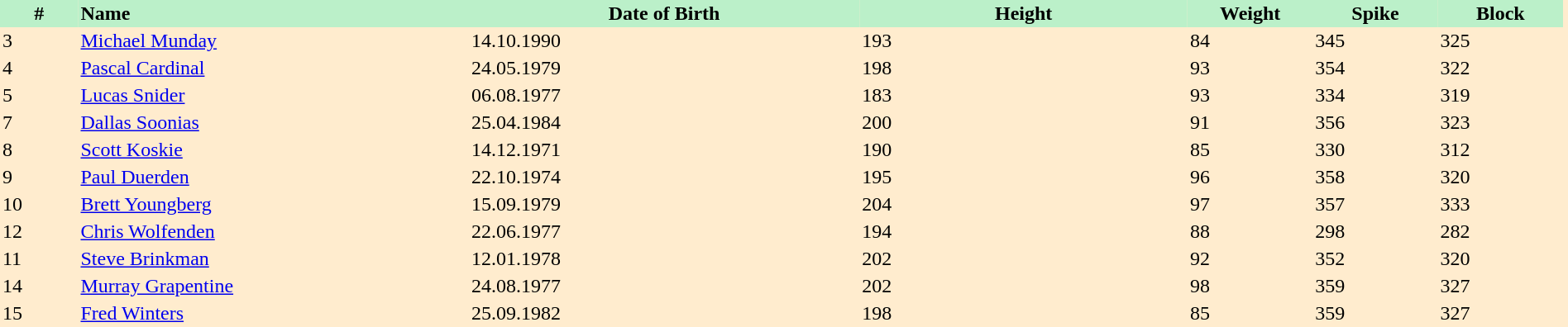<table border=0 cellpadding=2 cellspacing=0  |- style="background: #FFECCE" style="text-align:center; font-size:90%;" width=100%>
<tr style="background: #BBF0C9">
<th width=5%>#</th>
<th width=25% align=left>Name</th>
<th width=25%>Date of Birth</th>
<th width=21%>Height</th>
<th width=8%>Weight</th>
<th width=8%>Spike</th>
<th width=8%>Block</th>
</tr>
<tr>
<td>3</td>
<td align=left><a href='#'>Michael Munday</a></td>
<td>14.10.1990</td>
<td>193</td>
<td>84</td>
<td>345</td>
<td>325</td>
<td></td>
</tr>
<tr>
<td>4</td>
<td align=left><a href='#'>Pascal Cardinal</a></td>
<td>24.05.1979</td>
<td>198</td>
<td>93</td>
<td>354</td>
<td>322</td>
<td></td>
</tr>
<tr>
<td>5</td>
<td align=left><a href='#'>Lucas Snider</a></td>
<td>06.08.1977</td>
<td>183</td>
<td>93</td>
<td>334</td>
<td>319</td>
<td></td>
</tr>
<tr>
<td>7</td>
<td align=left><a href='#'>Dallas Soonias</a></td>
<td>25.04.1984</td>
<td>200</td>
<td>91</td>
<td>356</td>
<td>323</td>
<td></td>
</tr>
<tr>
<td>8</td>
<td align=left><a href='#'>Scott Koskie</a></td>
<td>14.12.1971</td>
<td>190</td>
<td>85</td>
<td>330</td>
<td>312</td>
<td></td>
</tr>
<tr>
<td>9</td>
<td align=left><a href='#'>Paul Duerden</a></td>
<td>22.10.1974</td>
<td>195</td>
<td>96</td>
<td>358</td>
<td>320</td>
<td></td>
</tr>
<tr>
<td>10</td>
<td align=left><a href='#'>Brett Youngberg</a></td>
<td>15.09.1979</td>
<td>204</td>
<td>97</td>
<td>357</td>
<td>333</td>
<td></td>
</tr>
<tr>
<td>12</td>
<td align=left><a href='#'>Chris Wolfenden</a></td>
<td>22.06.1977</td>
<td>194</td>
<td>88</td>
<td>298</td>
<td>282</td>
<td></td>
</tr>
<tr>
<td>11</td>
<td align=left><a href='#'>Steve Brinkman</a></td>
<td>12.01.1978</td>
<td>202</td>
<td>92</td>
<td>352</td>
<td>320</td>
<td></td>
</tr>
<tr>
<td>14</td>
<td align=left><a href='#'>Murray Grapentine</a></td>
<td>24.08.1977</td>
<td>202</td>
<td>98</td>
<td>359</td>
<td>327</td>
<td></td>
</tr>
<tr>
<td>15</td>
<td align=left><a href='#'>Fred Winters</a></td>
<td>25.09.1982</td>
<td>198</td>
<td>85</td>
<td>359</td>
<td>327</td>
<td></td>
</tr>
</table>
